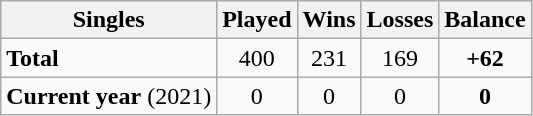<table class="wikitable" style="text-align:center">
<tr>
<th>Singles</th>
<th>Played</th>
<th>Wins</th>
<th>Losses</th>
<th>Balance</th>
</tr>
<tr>
<td align=left><strong>Total</strong></td>
<td>400</td>
<td>231</td>
<td>169</td>
<td><strong>+62</strong></td>
</tr>
<tr>
<td align=left><strong>Current year</strong> (2021)</td>
<td>0</td>
<td>0</td>
<td>0</td>
<td><strong>0</strong></td>
</tr>
</table>
